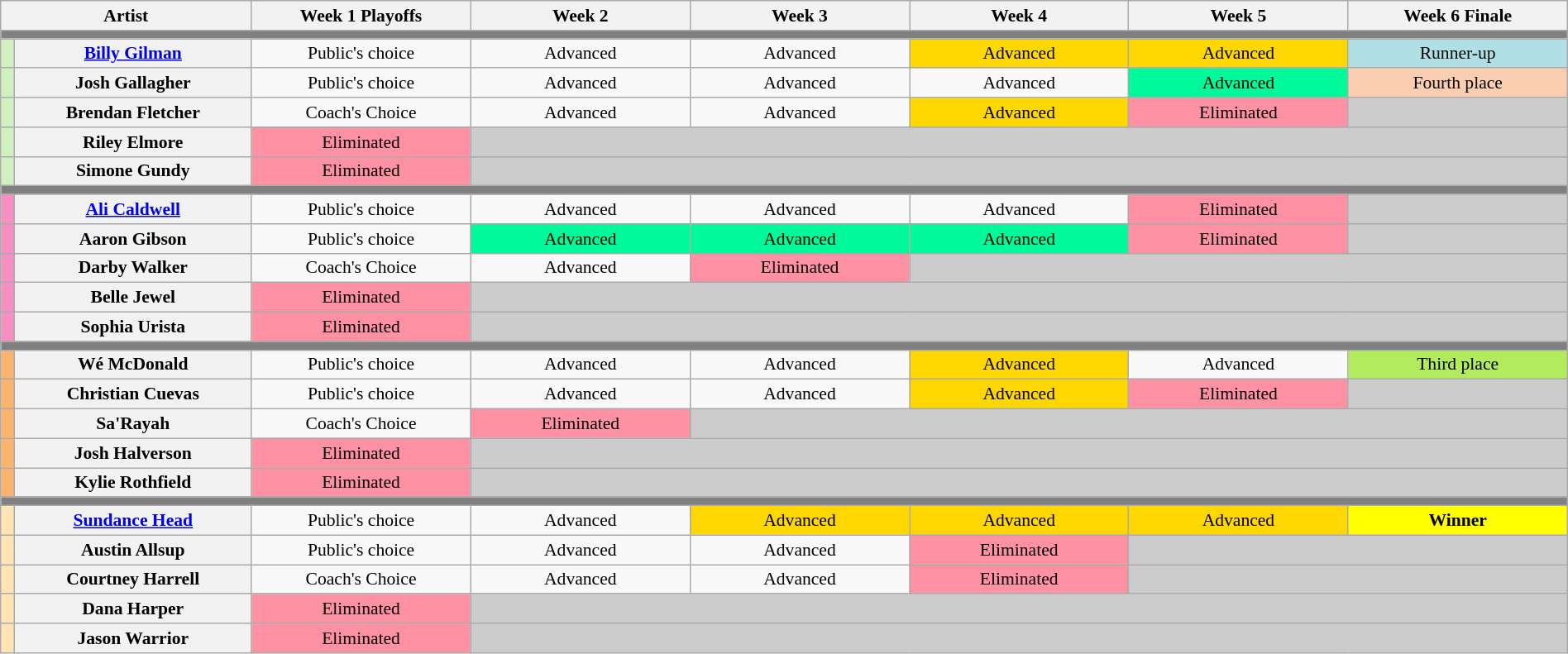<table class="wikitable"  style="font-size:90%; text-align:center; width:100%;">
<tr>
<th colspan="2">Artist</th>
<th style="width:14%;">Week 1 Playoffs</th>
<th style="width:14%;">Week 2</th>
<th style="width:14%;">Week 3</th>
<th style="width:14%;">Week 4</th>
<th style="width:14%;">Week 5</th>
<th style="width:14%;">Week 6 Finale</th>
</tr>
<tr>
<th colspan="9" style="background:gray;"></th>
</tr>
<tr>
<td style="background:#d0f0c0;"></td>
<th><a href='#'>Billy Gilman</a></th>
<td>Public's choice</td>
<td>Advanced</td>
<td>Advanced</td>
<td style="background:gold;">Advanced </td>
<td style="background:gold;">Advanced </td>
<td style="background:#B0E0E6;">Runner-up   </td>
</tr>
<tr>
<td style="background:#d0f0c0;"></td>
<th>Josh Gallagher</th>
<td>Public's choice</td>
<td>Advanced</td>
<td>Advanced</td>
<td>Advanced</td>
<td style="background:#00FA9A;">Advanced </td>
<td style="background:#FBCEB1;">Fourth place </td>
</tr>
<tr>
<th style="background:#d0f0c0;"></th>
<th>Brendan Fletcher</th>
<td>Coach's Choice</td>
<td>Advanced</td>
<td>Advanced</td>
<td style="background:gold;">Advanced </td>
<td style="background:#FF91A4;">Eliminated</td>
<td style="background:#ccc;"></td>
</tr>
<tr>
<th style="background:#d0f0c0;"></th>
<th>Riley Elmore</th>
<td style="background:#FF91A4;">Eliminated</td>
<td colspan="5" style="background:#ccc;"></td>
</tr>
<tr>
<th style="background:#d0f0c0;"></th>
<th>Simone Gundy</th>
<td style="background:#FF91A4;">Eliminated</td>
<td colspan="5" style="background:#ccc;"></td>
</tr>
<tr>
<th colspan="11" style="background:gray;"></th>
</tr>
<tr>
<th style="background:#f78fc2;"></th>
<th><a href='#'>Ali Caldwell</a></th>
<td>Public's choice</td>
<td>Advanced</td>
<td>Advanced</td>
<td>Advanced</td>
<td style="background:#FF91A4;">Eliminated</td>
<td style="background:#ccc;"></td>
</tr>
<tr>
<th style="background:#f78fc2;"></th>
<th>Aaron Gibson</th>
<td>Public's choice</td>
<td style="background:#00FA9A;">Advanced</td>
<td style="background:#00FA9A;">Advanced</td>
<td style="background:#00FA9A;">Advanced</td>
<td style="background:#FF91A4;">Eliminated</td>
<td style="background:#ccc;"></td>
</tr>
<tr>
<th style="background:#f78fc2;"></th>
<th>Darby Walker</th>
<td>Coach's Choice</td>
<td>Advanced</td>
<td style="background:#FF91A4;">Eliminated</td>
<td colspan="3" style="background:#ccc;"></td>
</tr>
<tr>
<th style="background:#f78fc2;"></th>
<th>Belle Jewel</th>
<td style="background:#FF91A4;">Eliminated</td>
<td colspan="5" style="background:#ccc;"></td>
</tr>
<tr>
<th style="background:#f78fc2;"></th>
<th>Sophia Urista</th>
<td style="background:#FF91A4;">Eliminated</td>
<td colspan="5" style="background:#ccc;"></td>
</tr>
<tr>
<th colspan="11" style="background:gray;"></th>
</tr>
<tr>
<th style="background:#fbb46e;"></th>
<th>Wé McDonald</th>
<td>Public's choice</td>
<td>Advanced</td>
<td>Advanced</td>
<td style="background:gold;">Advanced </td>
<td>Advanced</td>
<td style="background:#B2EC5D;">Third place </td>
</tr>
<tr>
<th style="background:#fbb46e;"></th>
<th>Christian Cuevas</th>
<td>Public's choice</td>
<td>Advanced</td>
<td>Advanced</td>
<td style="background:gold;">Advanced </td>
<td style="background:#FF91A4;">Eliminated </td>
<td style="background:#ccc;"></td>
</tr>
<tr>
<th style="background:#fbb46e;"></th>
<th>Sa'Rayah</th>
<td>Coach's Choice</td>
<td style="background:#FF91A4;">Eliminated</td>
<td colspan="4" style="background:#ccc;"></td>
</tr>
<tr>
<th style="background:#fbb46e;"></th>
<th>Josh Halverson</th>
<td style="background:#FF91A4;">Eliminated</td>
<td colspan="5" style="background:#ccc;"></td>
</tr>
<tr>
<th style="background:#fbb46e;"></th>
<th>Kylie Rothfield</th>
<td style="background:#FF91A4;">Eliminated</td>
<td colspan="5" style="background:#ccc;"></td>
</tr>
<tr>
<th colspan="11" style="background:gray;"></th>
</tr>
<tr>
<th style="background:#ffe5b4;"></th>
<th><a href='#'>Sundance Head</a></th>
<td>Public's choice</td>
<td>Advanced</td>
<td style="background:gold;">Advanced </td>
<td style="background:gold;">Advanced </td>
<td style="background:gold;">Advanced </td>
<td style="background:yellow;"><strong>Winner</strong>      </td>
</tr>
<tr>
<th style="background:#ffe5b4;"></th>
<th>Austin Allsup</th>
<td>Public's choice</td>
<td>Advanced</td>
<td>Advanced</td>
<td style="background:#FF91A4;">Eliminated</td>
<td colspan="2" style="background:#ccc;"></td>
</tr>
<tr>
<th style="background:#ffe5b4;"></th>
<th>Courtney Harrell</th>
<td>Coach's Choice</td>
<td>Advanced</td>
<td>Advanced</td>
<td style="background:#FF91A4;">Eliminated</td>
<td colspan="2" style="background:#ccc;"></td>
</tr>
<tr>
<th style="background:#ffe5b4;"></th>
<th>Dana Harper</th>
<td style="background:#FF91A4;">Eliminated</td>
<td colspan="5" style="background:#ccc;"></td>
</tr>
<tr>
<th style="background:#ffe5b4;"></th>
<th>Jason Warrior</th>
<td style="background:#FF91A4;">Eliminated</td>
<td colspan="5" style="background:#ccc;"></td>
</tr>
</table>
